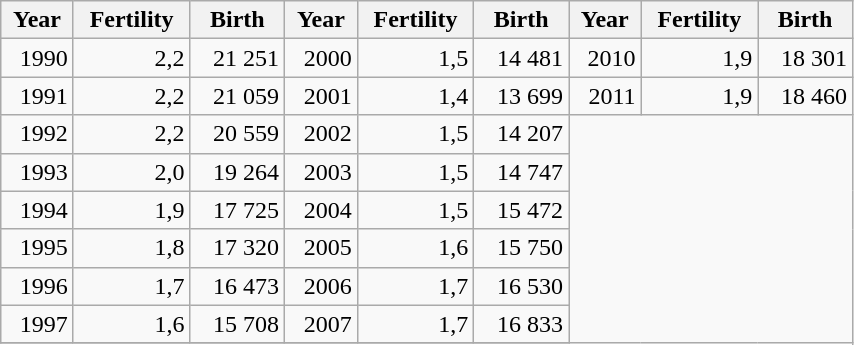<table width="45%" class="wikitable " style="text-align: right;">
<tr>
<th>Year</th>
<th>Fertility</th>
<th>Birth</th>
<th>Year</th>
<th>Fertility</th>
<th>Birth</th>
<th>Year</th>
<th>Fertility</th>
<th>Birth</th>
</tr>
<tr>
<td>1990</td>
<td>2,2</td>
<td>21 251</td>
<td>2000</td>
<td>1,5</td>
<td>14 481</td>
<td>2010</td>
<td>1,9</td>
<td>18 301</td>
</tr>
<tr>
<td>1991</td>
<td>2,2</td>
<td>21 059</td>
<td>2001</td>
<td>1,4</td>
<td>13 699</td>
<td>2011</td>
<td>1,9</td>
<td>18 460</td>
</tr>
<tr>
<td>1992</td>
<td>2,2</td>
<td>20 559</td>
<td>2002</td>
<td>1,5</td>
<td>14 207</td>
</tr>
<tr>
<td>1993</td>
<td>2,0</td>
<td>19 264</td>
<td>2003</td>
<td>1,5</td>
<td>14 747</td>
</tr>
<tr>
<td>1994</td>
<td>1,9</td>
<td>17 725</td>
<td>2004</td>
<td>1,5</td>
<td>15 472</td>
</tr>
<tr>
<td>1995</td>
<td>1,8</td>
<td>17 320</td>
<td>2005</td>
<td>1,6</td>
<td>15 750</td>
</tr>
<tr>
<td>1996</td>
<td>1,7</td>
<td>16 473</td>
<td>2006</td>
<td>1,7</td>
<td>16 530</td>
</tr>
<tr>
<td>1997</td>
<td>1,6</td>
<td>15 708</td>
<td>2007</td>
<td>1,7</td>
<td>16 833</td>
</tr>
<tr>
</tr>
</table>
